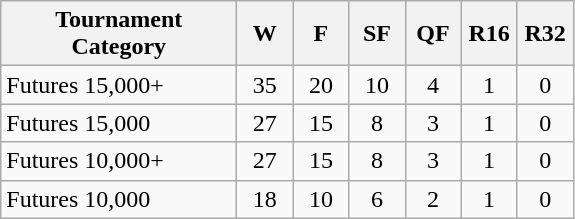<table class="wikitable" style=text-align:center;>
<tr>
<th width=150>Tournament Category</th>
<th width=30>W</th>
<th width=30>F</th>
<th width=30>SF</th>
<th width=30>QF</th>
<th width=30>R16</th>
<th width=30>R32</th>
</tr>
<tr>
<td align=left>Futures 15,000+</td>
<td>35</td>
<td>20</td>
<td>10</td>
<td>4</td>
<td>1</td>
<td>0</td>
</tr>
<tr>
<td align=left>Futures 15,000</td>
<td>27</td>
<td>15</td>
<td>8</td>
<td>3</td>
<td>1</td>
<td>0</td>
</tr>
<tr>
<td align=left>Futures 10,000+</td>
<td>27</td>
<td>15</td>
<td>8</td>
<td>3</td>
<td>1</td>
<td>0</td>
</tr>
<tr>
<td align=left>Futures 10,000</td>
<td>18</td>
<td>10</td>
<td>6</td>
<td>2</td>
<td>1</td>
<td>0</td>
</tr>
</table>
